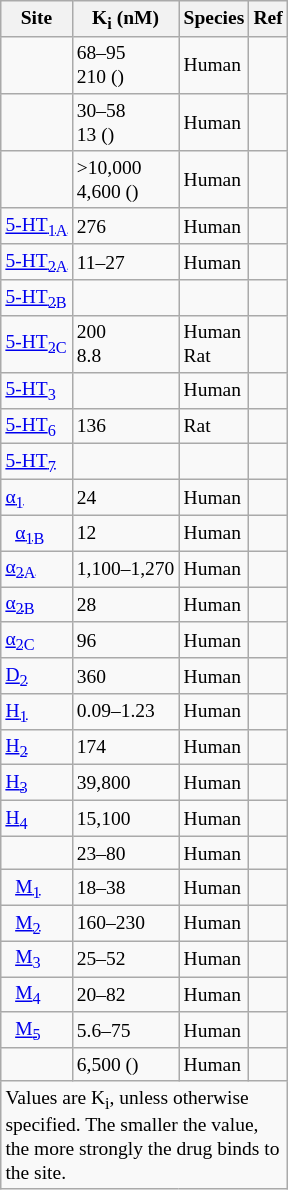<table class="wikitable floatright" style="font-size:small;">
<tr>
<th>Site</th>
<th>K<sub>i</sub> (nM)</th>
<th>Species</th>
<th>Ref</th>
</tr>
<tr>
<td></td>
<td>68–95<br>210 ()</td>
<td>Human</td>
<td><br></td>
</tr>
<tr>
<td></td>
<td>30–58<br>13 ()</td>
<td>Human</td>
<td><br></td>
</tr>
<tr>
<td></td>
<td>>10,000<br>4,600 ()</td>
<td>Human</td>
<td><br></td>
</tr>
<tr>
<td><a href='#'>5-HT<sub>1A</sub></a></td>
<td>276</td>
<td>Human</td>
<td></td>
</tr>
<tr>
<td><a href='#'>5-HT<sub>2A</sub></a></td>
<td>11–27</td>
<td>Human</td>
<td></td>
</tr>
<tr>
<td><a href='#'>5-HT<sub>2B</sub></a></td>
<td></td>
<td></td>
<td></td>
</tr>
<tr>
<td><a href='#'>5-HT<sub>2C</sub></a></td>
<td>200<br>8.8</td>
<td>Human<br>Rat</td>
<td><br></td>
</tr>
<tr>
<td><a href='#'>5-HT<sub>3</sub></a></td>
<td></td>
<td>Human</td>
<td></td>
</tr>
<tr>
<td><a href='#'>5-HT<sub>6</sub></a></td>
<td>136</td>
<td>Rat</td>
<td></td>
</tr>
<tr>
<td><a href='#'>5-HT<sub>7</sub></a></td>
<td></td>
<td></td>
<td></td>
</tr>
<tr>
<td><a href='#'>α<sub>1</sub></a></td>
<td>24</td>
<td>Human</td>
<td></td>
</tr>
<tr>
<td>  <a href='#'>α<sub>1B</sub></a></td>
<td>12</td>
<td>Human</td>
<td></td>
</tr>
<tr>
<td><a href='#'>α<sub>2A</sub></a></td>
<td>1,100–1,270</td>
<td>Human</td>
<td></td>
</tr>
<tr>
<td><a href='#'>α<sub>2B</sub></a></td>
<td>28</td>
<td>Human</td>
<td></td>
</tr>
<tr>
<td><a href='#'>α<sub>2C</sub></a></td>
<td>96</td>
<td>Human</td>
<td></td>
</tr>
<tr>
<td><a href='#'>D<sub>2</sub></a></td>
<td>360</td>
<td>Human</td>
<td></td>
</tr>
<tr>
<td><a href='#'>H<sub>1</sub></a></td>
<td>0.09–1.23</td>
<td>Human</td>
<td></td>
</tr>
<tr>
<td><a href='#'>H<sub>2</sub></a></td>
<td>174</td>
<td>Human</td>
<td></td>
</tr>
<tr>
<td><a href='#'>H<sub>3</sub></a></td>
<td>39,800</td>
<td>Human</td>
<td></td>
</tr>
<tr>
<td><a href='#'>H<sub>4</sub></a></td>
<td>15,100</td>
<td>Human</td>
<td></td>
</tr>
<tr>
<td></td>
<td>23–80</td>
<td>Human</td>
<td></td>
</tr>
<tr>
<td>  <a href='#'>M<sub>1</sub></a></td>
<td>18–38</td>
<td>Human</td>
<td></td>
</tr>
<tr>
<td>  <a href='#'>M<sub>2</sub></a></td>
<td>160–230</td>
<td>Human</td>
<td></td>
</tr>
<tr>
<td>  <a href='#'>M<sub>3</sub></a></td>
<td>25–52</td>
<td>Human</td>
<td></td>
</tr>
<tr>
<td>  <a href='#'>M<sub>4</sub></a></td>
<td>20–82</td>
<td>Human</td>
<td></td>
</tr>
<tr>
<td>  <a href='#'>M<sub>5</sub></a></td>
<td>5.6–75</td>
<td>Human</td>
<td></td>
</tr>
<tr>
<td></td>
<td>6,500 ()</td>
<td>Human</td>
<td></td>
</tr>
<tr class="sortbottom">
<td colspan="4" style="width: 1px;">Values are K<sub>i</sub>, unless otherwise specified. The smaller the value, the more strongly the drug binds to the site.</td>
</tr>
</table>
